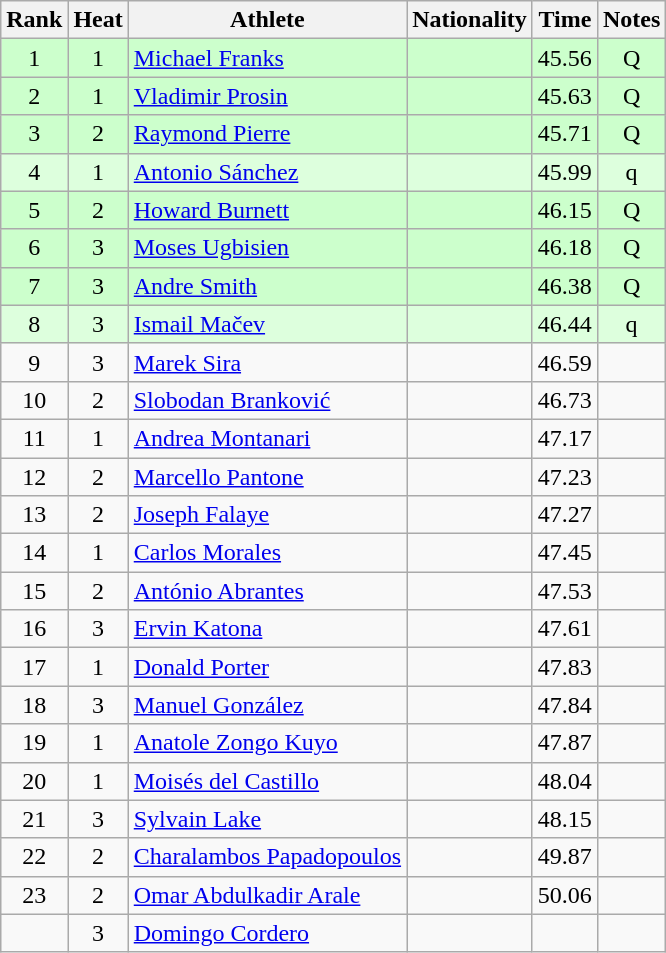<table class="wikitable sortable" style="text-align:center">
<tr>
<th>Rank</th>
<th>Heat</th>
<th>Athlete</th>
<th>Nationality</th>
<th>Time</th>
<th>Notes</th>
</tr>
<tr bgcolor=ccffcc>
<td>1</td>
<td>1</td>
<td align=left><a href='#'>Michael Franks</a></td>
<td align=left></td>
<td>45.56</td>
<td>Q</td>
</tr>
<tr bgcolor=ccffcc>
<td>2</td>
<td>1</td>
<td align=left><a href='#'>Vladimir Prosin</a></td>
<td align=left></td>
<td>45.63</td>
<td>Q</td>
</tr>
<tr bgcolor=ccffcc>
<td>3</td>
<td>2</td>
<td align=left><a href='#'>Raymond Pierre</a></td>
<td align=left></td>
<td>45.71</td>
<td>Q</td>
</tr>
<tr bgcolor=ddffdd>
<td>4</td>
<td>1</td>
<td align=left><a href='#'>Antonio Sánchez</a></td>
<td align=left></td>
<td>45.99</td>
<td>q</td>
</tr>
<tr bgcolor=ccffcc>
<td>5</td>
<td>2</td>
<td align=left><a href='#'>Howard Burnett</a></td>
<td align=left></td>
<td>46.15</td>
<td>Q</td>
</tr>
<tr bgcolor=ccffcc>
<td>6</td>
<td>3</td>
<td align=left><a href='#'>Moses Ugbisien</a></td>
<td align=left></td>
<td>46.18</td>
<td>Q</td>
</tr>
<tr bgcolor=ccffcc>
<td>7</td>
<td>3</td>
<td align=left><a href='#'>Andre Smith</a></td>
<td align=left></td>
<td>46.38</td>
<td>Q</td>
</tr>
<tr bgcolor=ddffdd>
<td>8</td>
<td>3</td>
<td align=left><a href='#'>Ismail Mačev</a></td>
<td align=left></td>
<td>46.44</td>
<td>q</td>
</tr>
<tr>
<td>9</td>
<td>3</td>
<td align=left><a href='#'>Marek Sira</a></td>
<td align=left></td>
<td>46.59</td>
<td></td>
</tr>
<tr>
<td>10</td>
<td>2</td>
<td align=left><a href='#'>Slobodan Branković</a></td>
<td align=left></td>
<td>46.73</td>
<td></td>
</tr>
<tr>
<td>11</td>
<td>1</td>
<td align=left><a href='#'>Andrea Montanari</a></td>
<td align=left></td>
<td>47.17</td>
<td></td>
</tr>
<tr>
<td>12</td>
<td>2</td>
<td align=left><a href='#'>Marcello Pantone</a></td>
<td align=left></td>
<td>47.23</td>
<td></td>
</tr>
<tr>
<td>13</td>
<td>2</td>
<td align=left><a href='#'>Joseph Falaye</a></td>
<td align=left></td>
<td>47.27</td>
<td></td>
</tr>
<tr>
<td>14</td>
<td>1</td>
<td align=left><a href='#'>Carlos Morales</a></td>
<td align=left></td>
<td>47.45</td>
<td></td>
</tr>
<tr>
<td>15</td>
<td>2</td>
<td align=left><a href='#'>António Abrantes</a></td>
<td align=left></td>
<td>47.53</td>
<td></td>
</tr>
<tr>
<td>16</td>
<td>3</td>
<td align=left><a href='#'>Ervin Katona</a></td>
<td align=left></td>
<td>47.61</td>
<td></td>
</tr>
<tr>
<td>17</td>
<td>1</td>
<td align=left><a href='#'>Donald Porter</a></td>
<td align=left></td>
<td>47.83</td>
<td></td>
</tr>
<tr>
<td>18</td>
<td>3</td>
<td align=left><a href='#'>Manuel González</a></td>
<td align=left></td>
<td>47.84</td>
<td></td>
</tr>
<tr>
<td>19</td>
<td>1</td>
<td align=left><a href='#'>Anatole Zongo Kuyo</a></td>
<td align=left></td>
<td>47.87</td>
<td></td>
</tr>
<tr>
<td>20</td>
<td>1</td>
<td align=left><a href='#'>Moisés del Castillo</a></td>
<td align=left></td>
<td>48.04</td>
<td></td>
</tr>
<tr>
<td>21</td>
<td>3</td>
<td align=left><a href='#'>Sylvain Lake</a></td>
<td align=left></td>
<td>48.15</td>
<td></td>
</tr>
<tr>
<td>22</td>
<td>2</td>
<td align=left><a href='#'>Charalambos Papadopoulos</a></td>
<td align=left></td>
<td>49.87</td>
<td></td>
</tr>
<tr>
<td>23</td>
<td>2</td>
<td align=left><a href='#'>Omar Abdulkadir Arale</a></td>
<td align=left></td>
<td>50.06</td>
<td></td>
</tr>
<tr>
<td></td>
<td>3</td>
<td align=left><a href='#'>Domingo Cordero</a></td>
<td align=left></td>
<td></td>
<td></td>
</tr>
</table>
